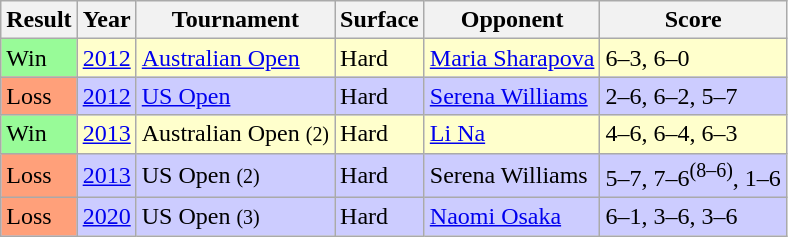<table class="sortable wikitable">
<tr>
<th>Result</th>
<th>Year</th>
<th>Tournament</th>
<th>Surface</th>
<th>Opponent</th>
<th class=unsortable>Score</th>
</tr>
<tr bgcolor=ffffcc>
<td style=background:#98fb98>Win</td>
<td><a href='#'>2012</a></td>
<td><a href='#'>Australian Open</a></td>
<td>Hard</td>
<td> <a href='#'>Maria Sharapova</a></td>
<td>6–3, 6–0</td>
</tr>
<tr style=background:#ccccff>
<td style=background:#ffa07a>Loss</td>
<td><a href='#'>2012</a></td>
<td><a href='#'>US Open</a></td>
<td>Hard</td>
<td> <a href='#'>Serena Williams</a></td>
<td>2–6, 6–2, 5–7</td>
</tr>
<tr style=background:#ffffcc>
<td style=background:#98fb98>Win</td>
<td><a href='#'>2013</a></td>
<td>Australian Open <small>(2)</small></td>
<td>Hard</td>
<td> <a href='#'>Li Na</a></td>
<td>4–6, 6–4, 6–3</td>
</tr>
<tr style=background:#ccccff>
<td style=background:#ffa07a>Loss</td>
<td><a href='#'>2013</a></td>
<td>US Open <small>(2)</small></td>
<td>Hard</td>
<td> Serena Williams</td>
<td>5–7, 7–6<sup>(8–6)</sup>, 1–6</td>
</tr>
<tr style=background:#ccccff>
<td style=background:#ffa07a>Loss</td>
<td><a href='#'>2020</a></td>
<td>US Open <small>(3)</small></td>
<td>Hard</td>
<td> <a href='#'>Naomi Osaka</a></td>
<td>6–1, 3–6, 3–6</td>
</tr>
</table>
